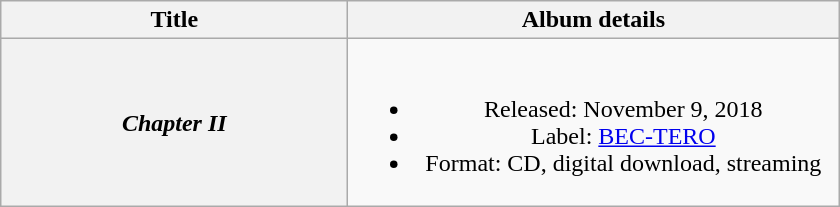<table class="wikitable plainrowheaders" style="text-align:center;">
<tr>
<th scope="col" style="width:14em;">Title</th>
<th scope="col" style="width:20em;">Album details</th>
</tr>
<tr>
<th scope="row"><em>Chapter II</em></th>
<td><br><ul><li>Released: November 9, 2018</li><li>Label: <a href='#'>BEC-TERO</a></li><li>Format: CD, digital download, streaming</li></ul></td>
</tr>
</table>
